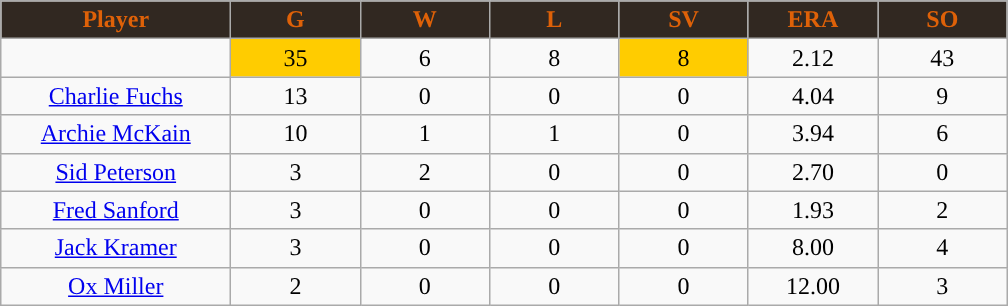<table class="wikitable sortable">
<tr>
<th style="background:#312821;color:#de6108;" width="16%">Player</th>
<th style="background:#312821;color:#de6108;" width="9%">G</th>
<th style="background:#312821;color:#de6108;" width="9%">W</th>
<th style="background:#312821;color:#de6108;" width="9%">L</th>
<th style="background:#312821;color:#de6108;" width="9%">SV</th>
<th style="background:#312821;color:#de6108;" width="9%">ERA</th>
<th style="background:#312821;color:#de6108;" width="9%">SO</th>
</tr>
<tr align="center">
<td></td>
<td style="background:#fc0;">35</td>
<td>6</td>
<td>8</td>
<td style="background:#fc0;">8</td>
<td>2.12</td>
<td>43</td>
</tr>
<tr align="center">
<td><a href='#'>Charlie Fuchs</a></td>
<td>13</td>
<td>0</td>
<td>0</td>
<td>0</td>
<td>4.04</td>
<td>9</td>
</tr>
<tr align="center">
<td><a href='#'>Archie McKain</a></td>
<td>10</td>
<td>1</td>
<td>1</td>
<td>0</td>
<td>3.94</td>
<td>6</td>
</tr>
<tr align="center">
<td><a href='#'>Sid Peterson</a></td>
<td>3</td>
<td>2</td>
<td>0</td>
<td>0</td>
<td>2.70</td>
<td>0</td>
</tr>
<tr align="center">
<td><a href='#'>Fred Sanford</a></td>
<td>3</td>
<td>0</td>
<td>0</td>
<td>0</td>
<td>1.93</td>
<td>2</td>
</tr>
<tr align="center">
<td><a href='#'>Jack Kramer</a></td>
<td>3</td>
<td>0</td>
<td>0</td>
<td>0</td>
<td>8.00</td>
<td>4</td>
</tr>
<tr align="center">
<td><a href='#'>Ox Miller</a></td>
<td>2</td>
<td>0</td>
<td>0</td>
<td>0</td>
<td>12.00</td>
<td>3</td>
</tr>
</table>
